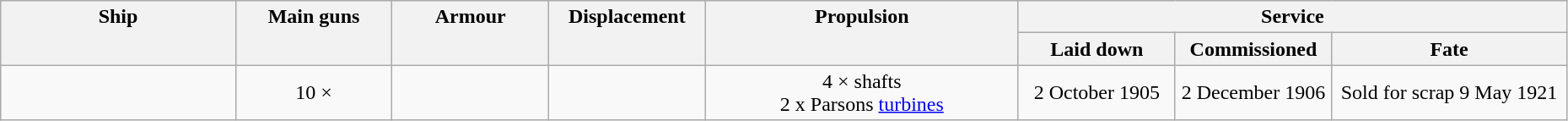<table class="wikitable" style="width:98%;">
<tr valign="top">
<th style="width:15%; text-align:center;" rowspan="2">Ship</th>
<th style="width:10%; text-align:center;" rowspan="2">Main guns</th>
<th style="width:10%; text-align:center;" rowspan="2">Armour</th>
<th style="width:10%; text-align:center;" rowspan="2">Displacement</th>
<th style="width:20%; text-align:center;" rowspan="2">Propulsion</th>
<th style="width:40%; text-align:center;" colspan="3">Service</th>
</tr>
<tr valign="top">
<th style="width:10%; text-align:center;">Laid down</th>
<th style="width:10%; text-align:center;">Commissioned</th>
<th style="width:20%; text-align:center;">Fate</th>
</tr>
<tr valign="center">
<td align= center></td>
<td style="text-align:center;">10 × </td>
<td style="text-align:center;"></td>
<td style="text-align:center;"></td>
<td align= center>4 × shafts<br>2 x Parsons <a href='#'>turbines</a><br></td>
<td style="text-align:center;">2 October 1905</td>
<td style="text-align:center;">2 December 1906</td>
<td align= center>Sold for scrap 9 May 1921</td>
</tr>
</table>
